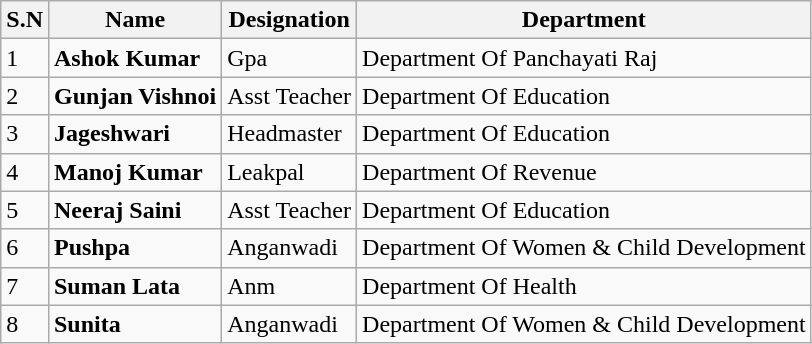<table class="wikitable">
<tr>
<th>S.N</th>
<th>Name</th>
<th>Designation</th>
<th>Department</th>
</tr>
<tr>
<td>1</td>
<td><strong>Ashok Kumar</strong></td>
<td>Gpa</td>
<td>Department Of Panchayati Raj</td>
</tr>
<tr>
<td>2</td>
<td><strong>Gunjan Vishnoi</strong></td>
<td>Asst Teacher</td>
<td>Department Of Education</td>
</tr>
<tr>
<td>3</td>
<td><strong>Jageshwari</strong></td>
<td>Headmaster</td>
<td>Department Of Education</td>
</tr>
<tr>
<td>4</td>
<td><strong>Manoj Kumar</strong></td>
<td>Leakpal</td>
<td>Department Of Revenue</td>
</tr>
<tr>
<td>5</td>
<td><strong>Neeraj Saini</strong></td>
<td>Asst Teacher</td>
<td>Department Of Education</td>
</tr>
<tr>
<td>6</td>
<td><strong>Pushpa</strong></td>
<td>Anganwadi</td>
<td>Department Of Women & Child Development</td>
</tr>
<tr>
<td>7</td>
<td><strong>Suman Lata</strong></td>
<td>Anm</td>
<td>Department Of Health</td>
</tr>
<tr>
<td>8</td>
<td><strong>Sunita</strong></td>
<td>Anganwadi</td>
<td>Department Of Women & Child Development</td>
</tr>
</table>
